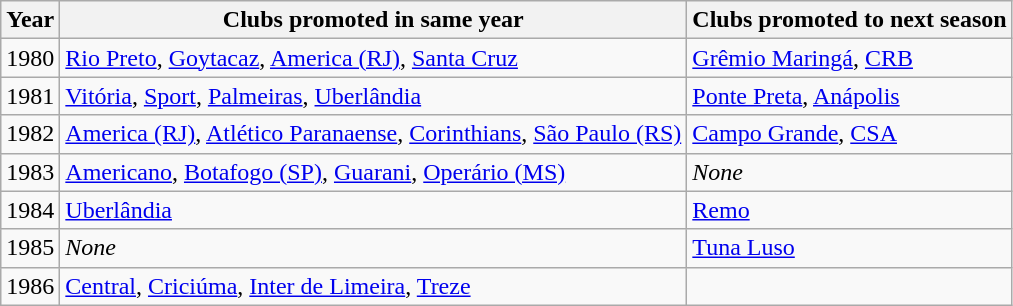<table class="wikitable">
<tr>
<th>Year</th>
<th>Clubs promoted in same year</th>
<th>Clubs promoted to next season</th>
</tr>
<tr>
<td>1980</td>
<td><a href='#'>Rio Preto</a>, <a href='#'>Goytacaz</a>, <a href='#'>America (RJ)</a>, <a href='#'>Santa Cruz</a></td>
<td><a href='#'>Grêmio Maringá</a>, <a href='#'>CRB</a></td>
</tr>
<tr>
<td>1981</td>
<td><a href='#'>Vitória</a>, <a href='#'>Sport</a>, <a href='#'>Palmeiras</a>, <a href='#'>Uberlândia</a></td>
<td><a href='#'>Ponte Preta</a>, <a href='#'>Anápolis</a></td>
</tr>
<tr>
<td>1982</td>
<td><a href='#'>America (RJ)</a>, <a href='#'>Atlético Paranaense</a>, <a href='#'>Corinthians</a>, <a href='#'>São Paulo (RS)</a></td>
<td><a href='#'>Campo Grande</a>, <a href='#'>CSA</a></td>
</tr>
<tr>
<td>1983</td>
<td><a href='#'>Americano</a>, <a href='#'>Botafogo (SP)</a>, <a href='#'>Guarani</a>, <a href='#'>Operário (MS)</a></td>
<td><em>None</em></td>
</tr>
<tr>
<td>1984</td>
<td><a href='#'>Uberlândia</a></td>
<td><a href='#'>Remo</a></td>
</tr>
<tr>
<td>1985</td>
<td><em>None</em></td>
<td><a href='#'>Tuna Luso</a></td>
</tr>
<tr>
<td>1986</td>
<td><a href='#'>Central</a>, <a href='#'>Criciúma</a>, <a href='#'>Inter de Limeira</a>, <a href='#'>Treze</a></td>
<td></td>
</tr>
</table>
